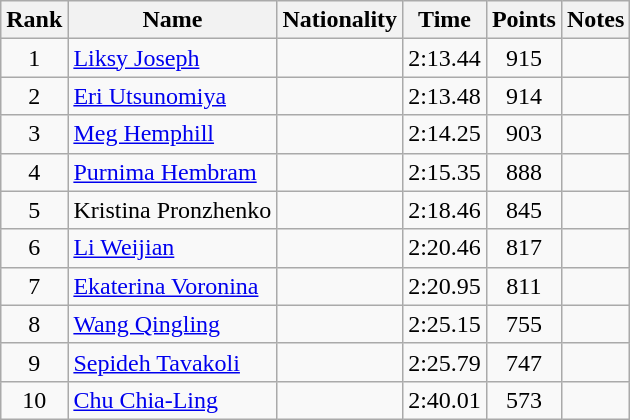<table class="wikitable sortable" style="text-align:center">
<tr>
<th>Rank</th>
<th>Name</th>
<th>Nationality</th>
<th>Time</th>
<th>Points</th>
<th>Notes</th>
</tr>
<tr>
<td>1</td>
<td align="left"><a href='#'>Liksy Joseph</a></td>
<td align=left></td>
<td>2:13.44</td>
<td>915</td>
<td></td>
</tr>
<tr>
<td>2</td>
<td align="left"><a href='#'>Eri Utsunomiya</a></td>
<td align=left></td>
<td>2:13.48</td>
<td>914</td>
<td></td>
</tr>
<tr>
<td>3</td>
<td align="left"><a href='#'>Meg Hemphill</a></td>
<td align=left></td>
<td>2:14.25</td>
<td>903</td>
<td></td>
</tr>
<tr>
<td>4</td>
<td align="left"><a href='#'>Purnima Hembram</a></td>
<td align=left></td>
<td>2:15.35</td>
<td>888</td>
<td></td>
</tr>
<tr>
<td>5</td>
<td align="left">Kristina Pronzhenko</td>
<td align=left></td>
<td>2:18.46</td>
<td>845</td>
<td></td>
</tr>
<tr>
<td>6</td>
<td align="left"><a href='#'>Li Weijian</a></td>
<td align=left></td>
<td>2:20.46</td>
<td>817</td>
<td></td>
</tr>
<tr>
<td>7</td>
<td align="left"><a href='#'>Ekaterina Voronina</a></td>
<td align=left></td>
<td>2:20.95</td>
<td>811</td>
<td></td>
</tr>
<tr>
<td>8</td>
<td align="left"><a href='#'>Wang Qingling</a></td>
<td align=left></td>
<td>2:25.15</td>
<td>755</td>
<td></td>
</tr>
<tr>
<td>9</td>
<td align="left"><a href='#'>Sepideh Tavakoli</a></td>
<td align=left></td>
<td>2:25.79</td>
<td>747</td>
<td></td>
</tr>
<tr>
<td>10</td>
<td align="left"><a href='#'>Chu Chia-Ling</a></td>
<td align=left></td>
<td>2:40.01</td>
<td>573</td>
<td></td>
</tr>
</table>
